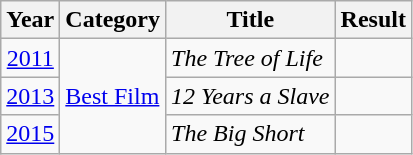<table class="wikitable" style="font-size: 100%">
<tr>
<th>Year</th>
<th>Category</th>
<th>Title</th>
<th>Result</th>
</tr>
<tr>
<td style="text-align:center;"><a href='#'>2011</a></td>
<td rowspan="3"><a href='#'>Best Film</a></td>
<td><em>The Tree of Life</em></td>
<td></td>
</tr>
<tr>
<td style="text-align:center;"><a href='#'>2013</a></td>
<td><em>12 Years a Slave</em></td>
<td></td>
</tr>
<tr>
<td style="text-align:center;"><a href='#'>2015</a></td>
<td><em>The Big Short</em></td>
<td></td>
</tr>
</table>
